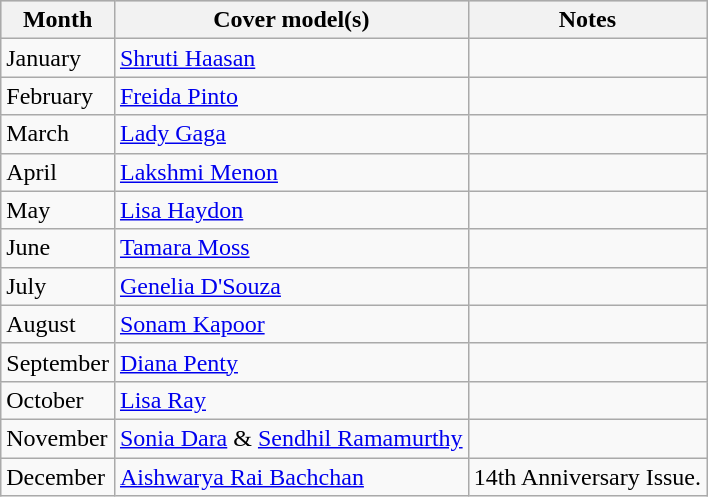<table class="wikitable">
<tr style="background:#ccc; text-align:center;">
<th>Month</th>
<th>Cover model(s)</th>
<th>Notes</th>
</tr>
<tr>
<td>January</td>
<td><a href='#'>Shruti Haasan</a></td>
<td></td>
</tr>
<tr>
<td>February</td>
<td><a href='#'>Freida Pinto</a></td>
<td></td>
</tr>
<tr>
<td>March</td>
<td><a href='#'>Lady Gaga</a></td>
<td></td>
</tr>
<tr>
<td>April</td>
<td><a href='#'>Lakshmi Menon</a></td>
<td></td>
</tr>
<tr>
<td>May</td>
<td><a href='#'>Lisa Haydon</a></td>
<td></td>
</tr>
<tr>
<td>June</td>
<td><a href='#'>Tamara Moss</a></td>
<td></td>
</tr>
<tr>
<td>July</td>
<td><a href='#'>Genelia D'Souza</a></td>
<td></td>
</tr>
<tr>
<td>August</td>
<td><a href='#'>Sonam Kapoor</a></td>
<td></td>
</tr>
<tr>
<td>September</td>
<td><a href='#'>Diana Penty</a></td>
<td></td>
</tr>
<tr>
<td>October</td>
<td><a href='#'>Lisa Ray</a></td>
<td></td>
</tr>
<tr>
<td>November</td>
<td><a href='#'>Sonia Dara</a> &  <a href='#'>Sendhil Ramamurthy</a></td>
<td></td>
</tr>
<tr>
<td>December</td>
<td><a href='#'>Aishwarya Rai Bachchan</a></td>
<td>14th Anniversary Issue.</td>
</tr>
</table>
